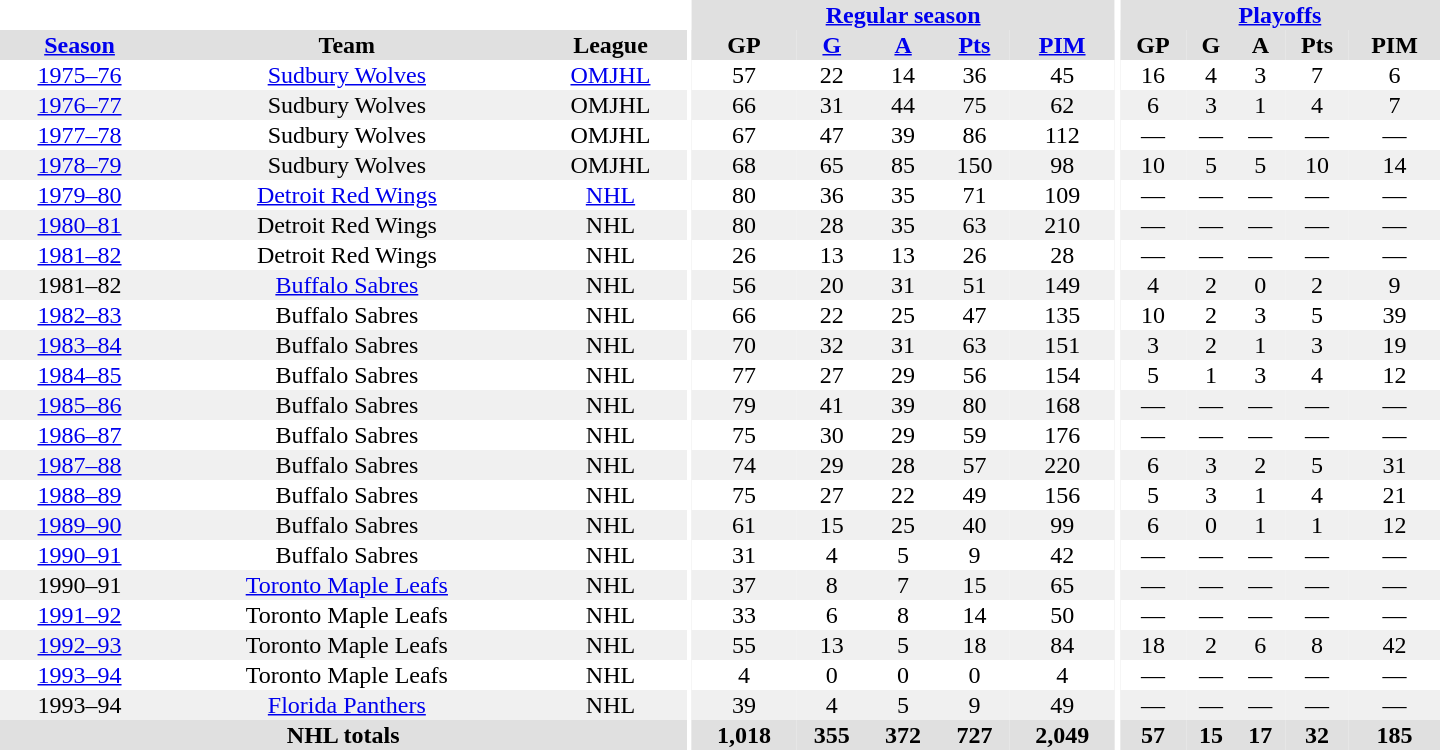<table border="0" cellpadding="1" cellspacing="0" style="text-align:center; width:60em">
<tr bgcolor="#e0e0e0">
<th colspan="3" bgcolor="#ffffff"></th>
<th rowspan="100" bgcolor="#ffffff"></th>
<th colspan="5"><a href='#'>Regular season</a></th>
<th rowspan="100" bgcolor="#ffffff"></th>
<th colspan="5"><a href='#'>Playoffs</a></th>
</tr>
<tr bgcolor="#e0e0e0">
<th><a href='#'>Season</a></th>
<th>Team</th>
<th>League</th>
<th>GP</th>
<th><a href='#'>G</a></th>
<th><a href='#'>A</a></th>
<th><a href='#'>Pts</a></th>
<th><a href='#'>PIM</a></th>
<th>GP</th>
<th>G</th>
<th>A</th>
<th>Pts</th>
<th>PIM</th>
</tr>
<tr>
<td><a href='#'>1975–76</a></td>
<td><a href='#'>Sudbury Wolves</a></td>
<td><a href='#'>OMJHL</a></td>
<td>57</td>
<td>22</td>
<td>14</td>
<td>36</td>
<td>45</td>
<td>16</td>
<td>4</td>
<td>3</td>
<td>7</td>
<td>6</td>
</tr>
<tr bgcolor="#f0f0f0">
<td><a href='#'>1976–77</a></td>
<td>Sudbury Wolves</td>
<td>OMJHL</td>
<td>66</td>
<td>31</td>
<td>44</td>
<td>75</td>
<td>62</td>
<td>6</td>
<td>3</td>
<td>1</td>
<td>4</td>
<td>7</td>
</tr>
<tr>
<td><a href='#'>1977–78</a></td>
<td>Sudbury Wolves</td>
<td>OMJHL</td>
<td>67</td>
<td>47</td>
<td>39</td>
<td>86</td>
<td>112</td>
<td>—</td>
<td>—</td>
<td>—</td>
<td>—</td>
<td>—</td>
</tr>
<tr bgcolor="#f0f0f0">
<td><a href='#'>1978–79</a></td>
<td>Sudbury Wolves</td>
<td>OMJHL</td>
<td>68</td>
<td>65</td>
<td>85</td>
<td>150</td>
<td>98</td>
<td>10</td>
<td>5</td>
<td>5</td>
<td>10</td>
<td>14</td>
</tr>
<tr>
<td><a href='#'>1979–80</a></td>
<td><a href='#'>Detroit Red Wings</a></td>
<td><a href='#'>NHL</a></td>
<td>80</td>
<td>36</td>
<td>35</td>
<td>71</td>
<td>109</td>
<td>—</td>
<td>—</td>
<td>—</td>
<td>—</td>
<td>—</td>
</tr>
<tr bgcolor="#f0f0f0">
<td><a href='#'>1980–81</a></td>
<td>Detroit Red Wings</td>
<td>NHL</td>
<td>80</td>
<td>28</td>
<td>35</td>
<td>63</td>
<td>210</td>
<td>—</td>
<td>—</td>
<td>—</td>
<td>—</td>
<td>—</td>
</tr>
<tr>
<td><a href='#'>1981–82</a></td>
<td>Detroit Red Wings</td>
<td>NHL</td>
<td>26</td>
<td>13</td>
<td>13</td>
<td>26</td>
<td>28</td>
<td>—</td>
<td>—</td>
<td>—</td>
<td>—</td>
<td>—</td>
</tr>
<tr bgcolor="#f0f0f0">
<td>1981–82</td>
<td><a href='#'>Buffalo Sabres</a></td>
<td>NHL</td>
<td>56</td>
<td>20</td>
<td>31</td>
<td>51</td>
<td>149</td>
<td>4</td>
<td>2</td>
<td>0</td>
<td>2</td>
<td>9</td>
</tr>
<tr>
<td><a href='#'>1982–83</a></td>
<td>Buffalo Sabres</td>
<td>NHL</td>
<td>66</td>
<td>22</td>
<td>25</td>
<td>47</td>
<td>135</td>
<td>10</td>
<td>2</td>
<td>3</td>
<td>5</td>
<td>39</td>
</tr>
<tr bgcolor="#f0f0f0">
<td><a href='#'>1983–84</a></td>
<td>Buffalo Sabres</td>
<td>NHL</td>
<td>70</td>
<td>32</td>
<td>31</td>
<td>63</td>
<td>151</td>
<td>3</td>
<td>2</td>
<td>1</td>
<td>3</td>
<td>19</td>
</tr>
<tr>
<td><a href='#'>1984–85</a></td>
<td>Buffalo Sabres</td>
<td>NHL</td>
<td>77</td>
<td>27</td>
<td>29</td>
<td>56</td>
<td>154</td>
<td>5</td>
<td>1</td>
<td>3</td>
<td>4</td>
<td>12</td>
</tr>
<tr bgcolor="#f0f0f0">
<td><a href='#'>1985–86</a></td>
<td>Buffalo Sabres</td>
<td>NHL</td>
<td>79</td>
<td>41</td>
<td>39</td>
<td>80</td>
<td>168</td>
<td>—</td>
<td>—</td>
<td>—</td>
<td>—</td>
<td>—</td>
</tr>
<tr>
<td><a href='#'>1986–87</a></td>
<td>Buffalo Sabres</td>
<td>NHL</td>
<td>75</td>
<td>30</td>
<td>29</td>
<td>59</td>
<td>176</td>
<td>—</td>
<td>—</td>
<td>—</td>
<td>—</td>
<td>—</td>
</tr>
<tr bgcolor="#f0f0f0">
<td><a href='#'>1987–88</a></td>
<td>Buffalo Sabres</td>
<td>NHL</td>
<td>74</td>
<td>29</td>
<td>28</td>
<td>57</td>
<td>220</td>
<td>6</td>
<td>3</td>
<td>2</td>
<td>5</td>
<td>31</td>
</tr>
<tr>
<td><a href='#'>1988–89</a></td>
<td>Buffalo Sabres</td>
<td>NHL</td>
<td>75</td>
<td>27</td>
<td>22</td>
<td>49</td>
<td>156</td>
<td>5</td>
<td>3</td>
<td>1</td>
<td>4</td>
<td>21</td>
</tr>
<tr bgcolor="#f0f0f0">
<td><a href='#'>1989–90</a></td>
<td>Buffalo Sabres</td>
<td>NHL</td>
<td>61</td>
<td>15</td>
<td>25</td>
<td>40</td>
<td>99</td>
<td>6</td>
<td>0</td>
<td>1</td>
<td>1</td>
<td>12</td>
</tr>
<tr>
<td><a href='#'>1990–91</a></td>
<td>Buffalo Sabres</td>
<td>NHL</td>
<td>31</td>
<td>4</td>
<td>5</td>
<td>9</td>
<td>42</td>
<td>—</td>
<td>—</td>
<td>—</td>
<td>—</td>
<td>—</td>
</tr>
<tr bgcolor="#f0f0f0">
<td>1990–91</td>
<td><a href='#'>Toronto Maple Leafs</a></td>
<td>NHL</td>
<td>37</td>
<td>8</td>
<td>7</td>
<td>15</td>
<td>65</td>
<td>—</td>
<td>—</td>
<td>—</td>
<td>—</td>
<td>—</td>
</tr>
<tr>
<td><a href='#'>1991–92</a></td>
<td>Toronto Maple Leafs</td>
<td>NHL</td>
<td>33</td>
<td>6</td>
<td>8</td>
<td>14</td>
<td>50</td>
<td>—</td>
<td>—</td>
<td>—</td>
<td>—</td>
<td>—</td>
</tr>
<tr bgcolor="#f0f0f0">
<td><a href='#'>1992–93</a></td>
<td>Toronto Maple Leafs</td>
<td>NHL</td>
<td>55</td>
<td>13</td>
<td>5</td>
<td>18</td>
<td>84</td>
<td>18</td>
<td>2</td>
<td>6</td>
<td>8</td>
<td>42</td>
</tr>
<tr>
<td><a href='#'>1993–94</a></td>
<td>Toronto Maple Leafs</td>
<td>NHL</td>
<td>4</td>
<td>0</td>
<td>0</td>
<td>0</td>
<td>4</td>
<td>—</td>
<td>—</td>
<td>—</td>
<td>—</td>
<td>—</td>
</tr>
<tr bgcolor="#f0f0f0">
<td>1993–94</td>
<td><a href='#'>Florida Panthers</a></td>
<td>NHL</td>
<td>39</td>
<td>4</td>
<td>5</td>
<td>9</td>
<td>49</td>
<td>—</td>
<td>—</td>
<td>—</td>
<td>—</td>
<td>—</td>
</tr>
<tr bgcolor="#e0e0e0">
<th colspan="3">NHL totals</th>
<th>1,018</th>
<th>355</th>
<th>372</th>
<th>727</th>
<th>2,049</th>
<th>57</th>
<th>15</th>
<th>17</th>
<th>32</th>
<th>185</th>
</tr>
</table>
